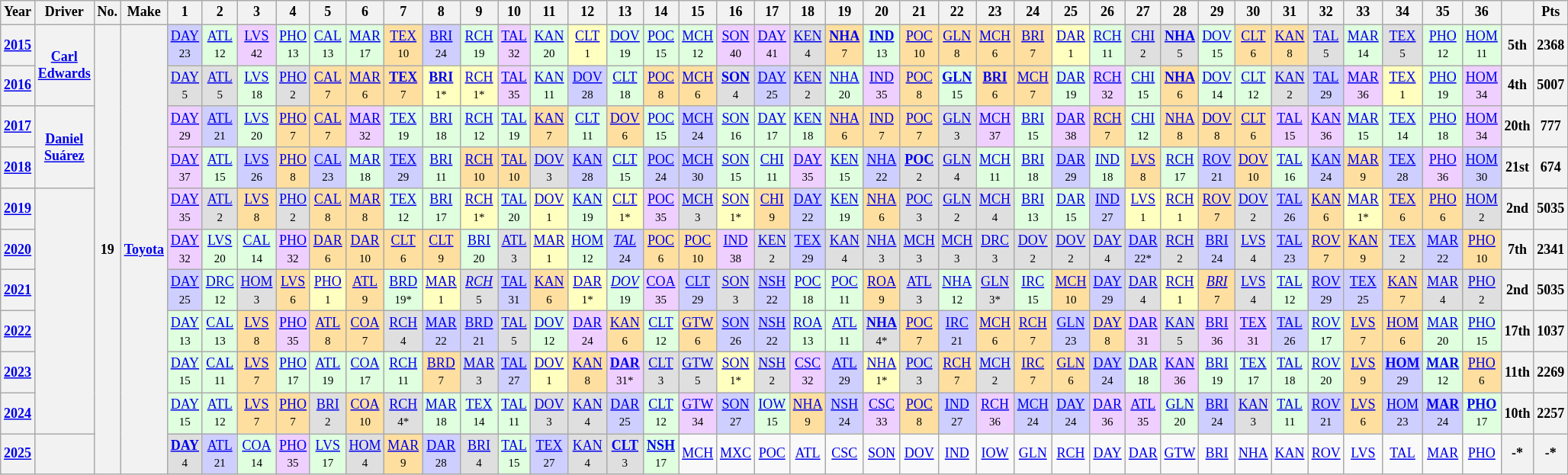<table class="wikitable" style="text-align:center; font-size:75%">
<tr>
<th>Year</th>
<th>Driver</th>
<th>No.</th>
<th>Make</th>
<th>1</th>
<th>2</th>
<th>3</th>
<th>4</th>
<th>5</th>
<th>6</th>
<th>7</th>
<th>8</th>
<th>9</th>
<th>10</th>
<th>11</th>
<th>12</th>
<th>13</th>
<th>14</th>
<th>15</th>
<th>16</th>
<th>17</th>
<th>18</th>
<th>19</th>
<th>20</th>
<th>21</th>
<th>22</th>
<th>23</th>
<th>24</th>
<th>25</th>
<th>26</th>
<th>27</th>
<th>28</th>
<th>29</th>
<th>30</th>
<th>31</th>
<th>32</th>
<th>33</th>
<th>34</th>
<th>35</th>
<th>36</th>
<th></th>
<th>Pts</th>
</tr>
<tr>
<th><a href='#'>2015</a></th>
<th rowspan=2><a href='#'>Carl Edwards</a></th>
<th rowspan=11>19</th>
<th rowspan=11><a href='#'>Toyota</a></th>
<td style="background:#CFCFFF;"><a href='#'>DAY</a><br><small>23</small></td>
<td style="background:#DFFFDF;"><a href='#'>ATL</a><br><small>12</small></td>
<td style="background:#EFCFFF;"><a href='#'>LVS</a><br><small>42</small></td>
<td style="background:#DFFFDF;"><a href='#'>PHO</a><br><small>13</small></td>
<td style="background:#DFFFDF;"><a href='#'>CAL</a><br><small>13</small></td>
<td style="background:#DFFFDF;"><a href='#'>MAR</a><br><small>17</small></td>
<td style="background:#FFDF9F;"><a href='#'>TEX</a><br><small>10</small></td>
<td style="background:#CFCFFF;"><a href='#'>BRI</a><br><small>24</small></td>
<td style="background:#DFFFDF;"><a href='#'>RCH</a><br><small>19</small></td>
<td style="background:#EFCFFF;"><a href='#'>TAL</a><br><small>32</small></td>
<td style="background:#DFFFDF;"><a href='#'>KAN</a><br><small>20</small></td>
<td style="background:#FFFFBF;"><a href='#'>CLT</a><br><small>1</small></td>
<td style="background:#DFFFDF;"><a href='#'>DOV</a><br><small>19</small></td>
<td style="background:#DFFFDF;"><a href='#'>POC</a><br><small>15</small></td>
<td style="background:#DFFFDF;"><a href='#'>MCH</a><br><small>12</small></td>
<td style="background:#EFCFFF;"><a href='#'>SON</a><br><small>40</small></td>
<td style="background:#EFCFFF;"><a href='#'>DAY</a><br><small>41</small></td>
<td style="background:#DFDFDF;"><a href='#'>KEN</a><br><small>4</small></td>
<td style="background:#FFDF9F;"><strong><a href='#'>NHA</a></strong><br><small>7</small></td>
<td style="background:#DFFFDF;"><strong><a href='#'>IND</a></strong><br><small>13</small></td>
<td style="background:#FFDF9F;"><a href='#'>POC</a><br><small>10</small></td>
<td style="background:#FFDF9F;"><a href='#'>GLN</a><br><small>8</small></td>
<td style="background:#FFDF9F;"><a href='#'>MCH</a><br><small>6</small></td>
<td style="background:#FFDF9F;"><a href='#'>BRI</a><br><small>7</small></td>
<td style="background:#FFFFBF;"><a href='#'>DAR</a><br><small>1</small></td>
<td style="background:#DFFFDF;"><a href='#'>RCH</a><br><small>11</small></td>
<td style="background:#DFDFDF;"><a href='#'>CHI</a><br><small>2</small></td>
<td style="background:#DFDFDF;"><strong><a href='#'>NHA</a></strong><br><small>5</small></td>
<td style="background:#DFFFDF;"><a href='#'>DOV</a><br><small>15</small></td>
<td style="background:#FFDF9F;"><a href='#'>CLT</a><br><small>6</small></td>
<td style="background:#FFDF9F;"><a href='#'>KAN</a><br><small>8</small></td>
<td style="background:#DFDFDF;"><a href='#'>TAL</a><br><small>5</small></td>
<td style="background:#DFFFDF;"><a href='#'>MAR</a><br><small>14</small></td>
<td style="background:#DFDFDF;"><a href='#'>TEX</a><br><small>5</small></td>
<td style="background:#DFFFDF;"><a href='#'>PHO</a><br><small>12</small></td>
<td style="background:#DFFFDF;"><a href='#'>HOM</a><br><small>11</small></td>
<th>5th</th>
<th>2368</th>
</tr>
<tr>
<th><a href='#'>2016</a></th>
<td style="background:#DFDFDF;"><a href='#'>DAY</a><br><small>5</small></td>
<td style="background:#DFDFDF;"><a href='#'>ATL</a><br><small>5</small></td>
<td style="background:#DFFFDF;"><a href='#'>LVS</a><br><small>18</small></td>
<td style="background:#DFDFDF;"><a href='#'>PHO</a><br><small>2</small></td>
<td style="background:#FFDF9F;"><a href='#'>CAL</a><br><small>7</small></td>
<td style="background:#FFDF9F;"><a href='#'>MAR</a><br><small>6</small></td>
<td style="background:#FFDF9F;"><strong><a href='#'>TEX</a></strong><br><small>7</small></td>
<td style="background:#FFFFBF;"><strong><a href='#'>BRI</a></strong><br><small>1*</small></td>
<td style="background:#FFFFBF;"><a href='#'>RCH</a><br><small>1*</small></td>
<td style="background:#EFCFFF;"><a href='#'>TAL</a><br><small>35</small></td>
<td style="background:#DFFFDF;"><a href='#'>KAN</a><br><small>11</small></td>
<td style="background:#CFCFFF;"><a href='#'>DOV</a><br><small>28</small></td>
<td style="background:#DFFFDF;"><a href='#'>CLT</a><br><small>18</small></td>
<td style="background:#FFDF9F;"><a href='#'>POC</a><br><small>8</small></td>
<td style="background:#FFDF9F;"><a href='#'>MCH</a><br><small>6</small></td>
<td style="background:#DFDFDF;"><strong><a href='#'>SON</a></strong><br><small>4</small></td>
<td style="background:#CFCFFF;"><a href='#'>DAY</a><br><small>25</small></td>
<td style="background:#DFDFDF;"><a href='#'>KEN</a><br><small>2</small></td>
<td style="background:#DFFFDF;"><a href='#'>NHA</a><br><small>20</small></td>
<td style="background:#EFCFFF;"><a href='#'>IND</a><br><small>35</small></td>
<td style="background:#FFDF9F;"><a href='#'>POC</a><br><small>8</small></td>
<td style="background:#DFFFDF;"><strong><a href='#'>GLN</a></strong><br><small>15</small></td>
<td style="background:#FFDF9F;"><strong><a href='#'>BRI</a></strong><br><small>6</small></td>
<td style="background:#FFDF9F;"><a href='#'>MCH</a><br><small>7</small></td>
<td style="background:#DFFFDF;"><a href='#'>DAR</a><br><small>19</small></td>
<td style="background:#EFCFFF;"><a href='#'>RCH</a><br><small>32</small></td>
<td style="background:#DFFFDF;"><a href='#'>CHI</a><br><small>15</small></td>
<td style="background:#FFDF9F;"><strong><a href='#'>NHA</a></strong><br><small>6</small></td>
<td style="background:#DFFFDF;"><a href='#'>DOV</a><br><small>14</small></td>
<td style="background:#DFFFDF;"><a href='#'>CLT</a><br><small>12</small></td>
<td style="background:#DFDFDF;"><a href='#'>KAN</a><br><small>2</small></td>
<td style="background:#CFCFFF;"><a href='#'>TAL</a><br><small>29</small></td>
<td style="background:#EFCFFF;"><a href='#'>MAR</a><br><small>36</small></td>
<td style="background:#FFFFBF;"><a href='#'>TEX</a><br><small>1</small></td>
<td style="background:#DFFFDF;"><a href='#'>PHO</a><br><small>19</small></td>
<td style="background:#EFCFFF;"><a href='#'>HOM</a><br><small>34</small></td>
<th>4th</th>
<th>5007</th>
</tr>
<tr>
<th><a href='#'>2017</a></th>
<th rowspan=2><a href='#'>Daniel Suárez</a></th>
<td style="background:#EFCFFF;"><a href='#'>DAY</a><br><small>29</small></td>
<td style="background:#CFCFFF;"><a href='#'>ATL</a><br><small>21</small></td>
<td style="background:#DFFFDF;"><a href='#'>LVS</a><br><small>20</small></td>
<td style="background:#FFDF9F;"><a href='#'>PHO</a><br><small>7</small></td>
<td style="background:#FFDF9F;"><a href='#'>CAL</a><br><small>7</small></td>
<td style="background:#EFCFFF;"><a href='#'>MAR</a><br><small>32</small></td>
<td style="background:#DFFFDF;"><a href='#'>TEX</a><br><small>19</small></td>
<td style="background:#DFFFDF;"><a href='#'>BRI</a><br><small>18</small></td>
<td style="background:#DFFFDF;"><a href='#'>RCH</a><br><small>12</small></td>
<td style="background:#DFFFDF;"><a href='#'>TAL</a><br><small>19</small></td>
<td style="background:#FFDF9F;"><a href='#'>KAN</a><br><small>7</small></td>
<td style="background:#DFFFDF;"><a href='#'>CLT</a><br><small>11</small></td>
<td style="background:#FFDF9F;"><a href='#'>DOV</a><br><small>6</small></td>
<td style="background:#DFFFDF;"><a href='#'>POC</a><br><small>15</small></td>
<td style="background:#CFCFFF;"><a href='#'>MCH</a><br><small>24</small></td>
<td style="background:#DFFFDF;"><a href='#'>SON</a><br><small>16</small></td>
<td style="background:#DFFFDF;"><a href='#'>DAY</a><br><small>17</small></td>
<td style="background:#DFFFDF;"><a href='#'>KEN</a><br><small>18</small></td>
<td style="background:#FFDF9F;"><a href='#'>NHA</a><br><small>6</small></td>
<td style="background:#FFDF9F;"><a href='#'>IND</a><br><small>7</small></td>
<td style="background:#FFDF9F;"><a href='#'>POC</a><br><small>7</small></td>
<td style="background:#DFDFDF;"><a href='#'>GLN</a><br><small>3</small></td>
<td style="background:#EFCFFF;"><a href='#'>MCH</a><br><small>37</small></td>
<td style="background:#DFFFDF;"><a href='#'>BRI</a><br><small>15</small></td>
<td style="background:#EFCFFF;"><a href='#'>DAR</a><br><small>38</small></td>
<td style="background:#FFDF9F;"><a href='#'>RCH</a><br><small>7</small></td>
<td style="background:#DFFFDF;"><a href='#'>CHI</a><br><small>12</small></td>
<td style="background:#FFDF9F;"><a href='#'>NHA</a><br><small>8</small></td>
<td style="background:#FFDF9F;"><a href='#'>DOV</a><br><small>8</small></td>
<td style="background:#FFDF9F;"><a href='#'>CLT</a><br><small>6</small></td>
<td style="background:#EFCFFF;"><a href='#'>TAL</a><br><small>15</small></td>
<td style="background:#EFCFFF;"><a href='#'>KAN</a><br><small>36</small></td>
<td style="background:#DFFFDF;"><a href='#'>MAR</a><br><small>15</small></td>
<td style="background:#DFFFDF;"><a href='#'>TEX</a><br><small>14</small></td>
<td style="background:#DFFFDF;"><a href='#'>PHO</a><br><small>18</small></td>
<td style="background:#EFCFFF;"><a href='#'>HOM</a><br><small>34</small></td>
<th>20th</th>
<th>777</th>
</tr>
<tr>
<th><a href='#'>2018</a></th>
<td style="background:#EFCFFF;"><a href='#'>DAY</a><br><small>37</small></td>
<td style="background:#DFFFDF;"><a href='#'>ATL</a><br><small>15</small></td>
<td style="background:#CFCFFF;"><a href='#'>LVS</a><br><small>26</small></td>
<td style="background:#FFDF9F;"><a href='#'>PHO</a><br><small>8</small></td>
<td style="background:#CFCFFF;"><a href='#'>CAL</a><br><small>23</small></td>
<td style="background:#DFFFDF;"><a href='#'>MAR</a><br><small>18</small></td>
<td style="background:#CFCFFF;"><a href='#'>TEX</a><br><small>29</small></td>
<td style="background:#DFFFDF;"><a href='#'>BRI</a><br><small>11</small></td>
<td style="background:#FFDF9F;"><a href='#'>RCH</a><br><small>10</small></td>
<td style="background:#FFDF9F;"><a href='#'>TAL</a><br><small>10</small></td>
<td style="background:#DFDFDF;"><a href='#'>DOV</a><br><small>3</small></td>
<td style="background:#CFCFFF;"><a href='#'>KAN</a><br><small>28</small></td>
<td style="background:#DFFFDF;"><a href='#'>CLT</a><br><small>15</small></td>
<td style="background:#CFCFFF;"><a href='#'>POC</a><br><small>24</small></td>
<td style="background:#CFCFFF;"><a href='#'>MCH</a><br><small>30</small></td>
<td style="background:#DFFFDF;"><a href='#'>SON</a><br><small>15</small></td>
<td style="background:#DFFFDF;"><a href='#'>CHI</a><br><small>11</small></td>
<td style="background:#EFCFFF;"><a href='#'>DAY</a><br><small>35</small></td>
<td style="background:#DFFFDF;"><a href='#'>KEN</a><br><small>15</small></td>
<td style="background:#CFCFFF;"><a href='#'>NHA</a><br><small>22</small></td>
<td style="background:#DFDFDF;"><strong><a href='#'>POC</a></strong><br><small>2</small></td>
<td style="background:#DFDFDF;"><a href='#'>GLN</a><br><small>4</small></td>
<td style="background:#DFFFDF;"><a href='#'>MCH</a><br><small>11</small></td>
<td style="background:#DFFFDF;"><a href='#'>BRI</a><br><small>18</small></td>
<td style="background:#CFCFFF;"><a href='#'>DAR</a><br><small>29</small></td>
<td style="background:#DFFFDF;"><a href='#'>IND</a><br><small>18</small></td>
<td style="background:#FFDF9F;"><a href='#'>LVS</a><br><small>8</small></td>
<td style="background:#DFFFDF;"><a href='#'>RCH</a><br><small>17</small></td>
<td style="background:#CFCFFF;"><a href='#'>ROV</a><br><small>21</small></td>
<td style="background:#FFDF9F;"><a href='#'>DOV</a><br><small>10</small></td>
<td style="background:#DFFFDF;"><a href='#'>TAL</a><br><small>16</small></td>
<td style="background:#CFCFFF;"><a href='#'>KAN</a><br><small>24</small></td>
<td style="background:#FFDF9F;"><a href='#'>MAR</a><br><small>9</small></td>
<td style="background:#CFCFFF;"><a href='#'>TEX</a><br><small>28</small></td>
<td style="background:#EFCFFF;"><a href='#'>PHO</a><br><small>36</small></td>
<td style="background:#CFCFFF;"><a href='#'>HOM</a><br><small>30</small></td>
<th>21st</th>
<th>674</th>
</tr>
<tr>
<th><a href='#'>2019</a></th>
<th rowspan=6></th>
<td style="background:#EFCFFF;"><a href='#'>DAY</a><br><small>35</small></td>
<td style="background:#DFDFDF;"><a href='#'>ATL</a><br><small>2</small></td>
<td style="background:#FFDF9F;"><a href='#'>LVS</a><br><small>8</small></td>
<td style="background:#DFDFDF;"><a href='#'>PHO</a><br><small>2</small></td>
<td style="background:#FFDF9F;"><a href='#'>CAL</a><br><small>8</small></td>
<td style="background:#FFDF9F;"><a href='#'>MAR</a><br><small>8</small></td>
<td style="background:#DFFFDF;"><a href='#'>TEX</a><br><small>12</small></td>
<td style="background:#DFFFDF;"><a href='#'>BRI</a><br><small>17</small></td>
<td style="background:#FFFFBF;"><a href='#'>RCH</a><br><small>1*</small></td>
<td style="background:#DFFFDF;"><a href='#'>TAL</a><br><small>20</small></td>
<td style="background:#FFFFBF;"><a href='#'>DOV</a><br><small>1</small></td>
<td style="background:#DFFFDF;"><a href='#'>KAN</a><br><small>19</small></td>
<td style="background:#FFFFBF;"><a href='#'>CLT</a><br><small>1*</small></td>
<td style="background:#EFCFFF;"><a href='#'>POC</a><br><small>35</small></td>
<td style="background:#DFDFDF;"><a href='#'>MCH</a><br><small>3</small></td>
<td style="background:#FFFFBF;"><a href='#'>SON</a><br><small>1*</small></td>
<td style="background:#FFDF9F;"><a href='#'>CHI</a><br><small>9</small></td>
<td style="background:#CFCFFF;"><a href='#'>DAY</a><br><small>22</small></td>
<td style="background:#DFFFDF;"><a href='#'>KEN</a><br><small>19</small></td>
<td style="background:#FFDF9F;"><a href='#'>NHA</a><br><small>6</small></td>
<td style="background:#DFDFDF;"><a href='#'>POC</a><br><small>3</small></td>
<td style="background:#DFDFDF;"><a href='#'>GLN</a><br><small>2</small></td>
<td style="background:#DFDFDF;"><a href='#'>MCH</a><br><small>4</small></td>
<td style="background:#DFFFDF;"><a href='#'>BRI</a><br><small>13</small></td>
<td style="background:#DFFFDF;"><a href='#'>DAR</a><br><small>15</small></td>
<td style="background:#CFCFFF;"><a href='#'>IND</a><br><small>27</small></td>
<td style="background:#FFFFBF;"><a href='#'>LVS</a><br><small>1</small></td>
<td style="background:#FFFFBF;"><a href='#'>RCH</a><br><small>1</small></td>
<td style="background:#FFDF9F;"><a href='#'>ROV</a><br><small>7</small></td>
<td style="background:#DFDFDF;"><a href='#'>DOV</a><br><small>2</small></td>
<td style="background:#CFCFFF;"><a href='#'>TAL</a><br><small>26</small></td>
<td style="background:#FFDF9F;"><a href='#'>KAN</a><br><small>6</small></td>
<td style="background:#FFFFBF;"><a href='#'>MAR</a><br><small>1*</small></td>
<td style="background:#FFDF9F;"><a href='#'>TEX</a><br><small>6</small></td>
<td style="background:#FFDF9F;"><a href='#'>PHO</a><br><small>6</small></td>
<td style="background:#DFDFDF;"><a href='#'>HOM</a><br><small>2</small></td>
<th>2nd</th>
<th>5035</th>
</tr>
<tr>
<th><a href='#'>2020</a></th>
<td style="background:#EFCFFF;"><a href='#'>DAY</a><br><small>32</small></td>
<td style="background:#DFFFDF;"><a href='#'>LVS</a><br><small>20</small></td>
<td style="background:#DFFFDF;"><a href='#'>CAL</a><br><small>14</small></td>
<td style="background:#EFCFFF;"><a href='#'>PHO</a><br><small>32</small></td>
<td style="background:#FFDF9F;"><a href='#'>DAR</a><br><small>6</small></td>
<td style="background:#FFDF9F;"><a href='#'>DAR</a><br><small>10</small></td>
<td style="background:#FFDF9F;"><a href='#'>CLT</a><br><small>6</small></td>
<td style="background:#FFDF9F;"><a href='#'>CLT</a><br><small>9</small></td>
<td style="background:#DFFFDF;"><a href='#'>BRI</a><br><small>20</small></td>
<td style="background:#DFDFDF;"><a href='#'>ATL</a><br><small>3</small></td>
<td style="background:#FFFFBF;"><a href='#'>MAR</a><br><small>1</small></td>
<td style="background:#DFFFDF;"><a href='#'>HOM</a><br><small>12</small></td>
<td style="background:#CFCFFF;"><em><a href='#'>TAL</a></em><br><small>24</small></td>
<td style="background:#FFDF9F;"><a href='#'>POC</a><br><small>6</small></td>
<td style="background:#FFDF9F;"><a href='#'>POC</a><br><small>10</small></td>
<td style="background:#EFCFFF;"><a href='#'>IND</a><br><small>38</small></td>
<td style="background:#DFDFDF;"><a href='#'>KEN</a><br><small>2</small></td>
<td style="background:#CFCFFF;"><a href='#'>TEX</a><br><small>29</small></td>
<td style="background:#DFDFDF;"><a href='#'>KAN</a><br><small>4</small></td>
<td style="background:#DFDFDF;"><a href='#'>NHA</a><br><small>3</small></td>
<td style="background:#DFDFDF;"><a href='#'>MCH</a><br><small>3</small></td>
<td style="background:#DFDFDF;"><a href='#'>MCH</a><br><small>3</small></td>
<td style="background:#DFDFDF;"><a href='#'>DRC</a><br><small>3</small></td>
<td style="background:#DFDFDF;"><a href='#'>DOV</a><br><small>2</small></td>
<td style="background:#DFDFDF;"><a href='#'>DOV</a><br><small>2</small></td>
<td style="background:#DFDFDF;"><a href='#'>DAY</a><br><small>4</small></td>
<td style="background:#CFCFFF;"><a href='#'>DAR</a><br><small>22*</small></td>
<td style="background:#DFDFDF;"><a href='#'>RCH</a><br><small>2</small></td>
<td style="background:#CFCFFF;"><a href='#'>BRI</a><br><small>24</small></td>
<td style="background:#DFDFDF;"><a href='#'>LVS</a><br><small>4</small></td>
<td style="background:#CFCFFF;"><a href='#'>TAL</a><br><small>23</small></td>
<td style="background:#FFDF9F;"><a href='#'>ROV</a><br><small>7</small></td>
<td style="background:#FFDF9F;"><a href='#'>KAN</a><br><small>9</small></td>
<td style="background:#DFDFDF;"><a href='#'>TEX</a><br><small>2</small></td>
<td style="background:#CFCFFF;"><a href='#'>MAR</a><br><small>22</small></td>
<td style="background:#FFDF9F;"><a href='#'>PHO</a><br><small>10</small></td>
<th>7th</th>
<th>2341</th>
</tr>
<tr>
<th><a href='#'>2021</a></th>
<td style="background:#CFCFFF;"><a href='#'>DAY</a><br><small>25</small></td>
<td style="background:#DFFFDF;"><a href='#'>DRC</a><br><small>12</small></td>
<td style="background:#DFDFDF;"><a href='#'>HOM</a><br><small>3</small></td>
<td style="background:#FFDF9F;"><a href='#'>LVS</a><br><small>6</small></td>
<td style="background:#FFFFBF;"><a href='#'>PHO</a><br><small>1</small></td>
<td style="background:#FFDF9F;"><a href='#'>ATL</a><br><small>9</small></td>
<td style="background:#DFFFDF;"><a href='#'>BRD</a><br><small>19*</small></td>
<td style="background:#FFFFBF;"><a href='#'>MAR</a><br><small>1</small></td>
<td style="background:#DFDFDF;"><em><a href='#'>RCH</a></em><br><small>5</small></td>
<td style="background:#CFCFFF;"><a href='#'>TAL</a><br><small>31</small></td>
<td style="background:#FFDF9F;"><a href='#'>KAN</a><br><small>6</small></td>
<td style="background:#FFFFBF;"><a href='#'>DAR</a><br><small>1*</small></td>
<td style="background:#DFFFDF;"><em><a href='#'>DOV</a></em><br><small>19</small></td>
<td style="background:#EFCFFF;"><a href='#'>COA</a><br><small>35</small></td>
<td style="background:#CFCFFF;"><a href='#'>CLT</a><br><small>29</small></td>
<td style="background:#DFDFDF;"><a href='#'>SON</a><br><small>3</small></td>
<td style="background:#CFCFFF;"><a href='#'>NSH</a><br><small>22</small></td>
<td style="background:#DFFFDF;"><a href='#'>POC</a><br><small>18</small></td>
<td style="background:#DFFFDF;"><a href='#'>POC</a><br><small>11</small></td>
<td style="background:#FFDF9F;"><a href='#'>ROA</a><br><small>9</small></td>
<td style="background:#DFDFDF;"><a href='#'>ATL</a><br><small>3</small></td>
<td style="background:#DFFFDF;"><a href='#'>NHA</a><br><small>12</small></td>
<td style="background:#DFDFDF;"><a href='#'>GLN</a><br><small>3*</small></td>
<td style="background:#DFFFDF;"><a href='#'>IRC</a><br><small>15</small></td>
<td style="background:#FFDF9F;"><a href='#'>MCH</a><br><small>10</small></td>
<td style="background:#CFCFFF;"><a href='#'>DAY</a><br><small>29</small></td>
<td style="background:#DFDFDF;"><a href='#'>DAR</a><br><small>4</small></td>
<td style="background:#FFFFBF;"><a href='#'>RCH</a><br><small>1</small></td>
<td style="background:#FFDF9F;"><em><a href='#'>BRI</a></em><br><small>7</small></td>
<td style="background:#DFDFDF;"><a href='#'>LVS</a><br><small>4</small></td>
<td style="background:#DFFFDF;"><a href='#'>TAL</a><br><small>12</small></td>
<td style="background:#CFCFFF;"><a href='#'>ROV</a><br><small>29</small></td>
<td style="background:#CFCFFF;"><a href='#'>TEX</a><br><small>25</small></td>
<td style="background:#FFDF9F;"><a href='#'>KAN</a><br><small>7</small></td>
<td style="background:#DFDFDF;"><a href='#'>MAR</a><br><small>4</small></td>
<td style="background:#DFDFDF;"><a href='#'>PHO</a><br><small>2</small></td>
<th>2nd</th>
<th>5035</th>
</tr>
<tr>
<th><a href='#'>2022</a></th>
<td style="background:#DFFFDF;"><a href='#'>DAY</a><br><small>13</small></td>
<td style="background:#DFFFDF;"><a href='#'>CAL</a><br><small>13</small></td>
<td style="background:#FFDF9F;"><a href='#'>LVS</a><br><small>8</small></td>
<td style="background:#EFCFFF;"><a href='#'>PHO</a><br><small>35</small></td>
<td style="background:#FFDF9F;"><a href='#'>ATL</a><br><small>8</small></td>
<td style="background:#FFDF9F;"><a href='#'>COA</a><br><small>7</small></td>
<td style="background:#DFDFDF;"><a href='#'>RCH</a><br><small>4</small></td>
<td style="background:#CFCFFF;"><a href='#'>MAR</a><br><small>22</small></td>
<td style="background:#CFCFFF;"><a href='#'>BRD</a><br><small>21</small></td>
<td style="background:#DFDFDF;"><a href='#'>TAL</a><br><small>5</small></td>
<td style="background:#DFFFDF;"><a href='#'>DOV</a><br><small>12</small></td>
<td style="background:#EFCFFF;"><a href='#'>DAR</a><br><small>24</small></td>
<td style="background:#FFDF9F;"><a href='#'>KAN</a><br><small>6</small></td>
<td style="background:#DFFFDF;"><a href='#'>CLT</a><br><small>12</small></td>
<td style="background:#FFDF9F;"><a href='#'>GTW</a><br><small>6</small></td>
<td style="background:#CFCFFF;"><a href='#'>SON</a><br><small>26</small></td>
<td style="background:#CFCFFF;"><a href='#'>NSH</a><br><small>22</small></td>
<td style="background:#DFFFDF;"><a href='#'>ROA</a><br><small>13</small></td>
<td style="background:#DFFFDF;"><a href='#'>ATL</a><br><small>11</small></td>
<td style="background:#DFDFDF;"><strong><a href='#'>NHA</a></strong><br><small>4*</small></td>
<td style="background:#FFDF9F;"><a href='#'>POC</a><br><small>7</small></td>
<td style="background:#CFCFFF;"><a href='#'>IRC</a><br><small>21</small></td>
<td style="background:#FFDF9F;"><a href='#'>MCH</a><br><small>6</small></td>
<td style="background:#FFDF9F;"><a href='#'>RCH</a><br><small>7</small></td>
<td style="background:#CFCFFF;"><a href='#'>GLN</a><br><small>23</small></td>
<td style="background:#FFDF9F;"><a href='#'>DAY</a><br><small>8</small></td>
<td style="background:#EFCFFF;"><a href='#'>DAR</a><br><small>31</small></td>
<td style="background:#DFDFDF;"><a href='#'>KAN</a><br><small>5</small></td>
<td style="background:#EFCFFF;"><a href='#'>BRI</a><br><small>36</small></td>
<td style="background:#EFCFFF;"><a href='#'>TEX</a><br><small>31</small></td>
<td style="background:#CFCFFF;"><a href='#'>TAL</a><br><small>26</small></td>
<td style="background:#DFFFDF;"><a href='#'>ROV</a><br><small>17</small></td>
<td style="background:#FFDF9F;"><a href='#'>LVS</a><br><small>7</small></td>
<td style="background:#FFDF9F;"><a href='#'>HOM</a><br><small>6</small></td>
<td style="background:#DFFFDF;"><a href='#'>MAR</a><br><small>20</small></td>
<td style="background:#DFFFDF;"><a href='#'>PHO</a><br><small>15</small></td>
<th>17th</th>
<th>1037</th>
</tr>
<tr>
<th><a href='#'>2023</a></th>
<td style="background:#DFFFDF;"><a href='#'>DAY</a><br><small>15</small></td>
<td style="background:#DFFFDF;"><a href='#'>CAL</a><br><small>11</small></td>
<td style="background:#FFDF9F;"><a href='#'>LVS</a><br><small>7</small></td>
<td style="background:#DFFFDF;"><a href='#'>PHO</a><br><small>17</small></td>
<td style="background:#DFFFDF;"><a href='#'>ATL</a><br><small>19</small></td>
<td style="background:#DFFFDF;"><a href='#'>COA</a><br><small>17</small></td>
<td style="background:#DFFFDF;"><a href='#'>RCH</a><br><small>11</small></td>
<td style="background:#FFDF9F;"><a href='#'>BRD</a><br><small>7</small></td>
<td style="background:#DFDFDF;"><a href='#'>MAR</a><br><small>3</small></td>
<td style="background:#CFCFFF;"><a href='#'>TAL</a><br><small>27</small></td>
<td style="background:#FFFFBF;"><a href='#'>DOV</a><br><small>1</small></td>
<td style="background:#FFDF9F;"><a href='#'>KAN</a><br><small>8</small></td>
<td style="background:#EFCFFF;"><strong><a href='#'>DAR</a></strong><br><small>31*</small></td>
<td style="background:#DFDFDF;"><a href='#'>CLT</a><br><small>3</small></td>
<td style="background:#DFDFDF;"><a href='#'>GTW</a><br><small>5</small></td>
<td style="background:#FFFFBF;"><a href='#'>SON</a><br><small>1*</small></td>
<td style="background:#DFDFDF;"><a href='#'>NSH</a><br><small>2</small></td>
<td style="background:#EFCFFF;"><a href='#'>CSC</a><br><small>32</small></td>
<td style="background:#CFCFFF;"><a href='#'>ATL</a><br><small>29</small></td>
<td style="background:#FFFFBF;"><a href='#'>NHA</a><br><small>1*</small></td>
<td style="background:#DFDFDF;"><a href='#'>POC</a><br><small>3</small></td>
<td style="background:#FFDF9F;"><a href='#'>RCH</a><br><small>7</small></td>
<td style="background:#DFDFDF;"><a href='#'>MCH</a><br><small>2</small></td>
<td style="background:#FFDF9F;"><a href='#'>IRC</a><br><small>7</small></td>
<td style="background:#FFDF9F;"><a href='#'>GLN</a><br><small>6</small></td>
<td style="background:#CFCFFF;"><a href='#'>DAY</a><br><small>24</small></td>
<td style="background:#DFFFDF;"><a href='#'>DAR</a><br><small>18</small></td>
<td style="background:#EFCFFF;"><a href='#'>KAN</a><br><small>36</small></td>
<td style="background:#DFFFDF;"><a href='#'>BRI</a><br><small>19</small></td>
<td style="background:#DFFFDF;"><a href='#'>TEX</a><br><small>17</small></td>
<td style="background:#DFFFDF;"><a href='#'>TAL</a><br><small>18</small></td>
<td style="background:#DFFFDF;"><a href='#'>ROV</a><br><small>20</small></td>
<td style="background:#FFDF9F;"><a href='#'>LVS</a><br><small>9</small></td>
<td style="background:#CFCFFF;"><strong><a href='#'>HOM</a></strong><br><small>29</small></td>
<td style="background:#DFFFDF;"><strong><a href='#'>MAR</a></strong><br><small>12</small></td>
<td style="background:#FFDF9F;"><a href='#'>PHO</a><br><small>6</small></td>
<th>11th</th>
<th>2269</th>
</tr>
<tr>
<th><a href='#'>2024</a></th>
<td style="background:#DFFFDF;"><a href='#'>DAY</a><br><small>15</small></td>
<td style="background:#DFFFDF;"><a href='#'>ATL</a><br><small>12</small></td>
<td style="background:#FFDF9F;"><a href='#'>LVS</a><br><small>7</small></td>
<td style="background:#FFDF9F;"><a href='#'>PHO</a><br><small>7</small></td>
<td style="background:#DFDFDF;"><a href='#'>BRI</a><br><small>2</small></td>
<td style="background:#FFDF9F;"><a href='#'>COA</a><br><small>10</small></td>
<td style="background:#DFDFDF;"><a href='#'>RCH</a><br><small>4*</small></td>
<td style="background:#DFFFDF;"><a href='#'>MAR</a><br><small>18</small></td>
<td style="background:#DFFFDF;"><a href='#'>TEX</a><br><small>14</small></td>
<td style="background:#DFFFDF;"><a href='#'>TAL</a><br><small>11</small></td>
<td style="background:#DFDFDF;"><a href='#'>DOV</a><br><small>3</small></td>
<td style="background:#DFDFDF;"><a href='#'>KAN</a><br><small>4</small></td>
<td style="background:#CFCFFF;"><a href='#'>DAR</a><br><small>25</small></td>
<td style="background:#DFFFDF;"><a href='#'>CLT</a><br><small>12</small></td>
<td style="background:#EFCFFF;"><a href='#'>GTW</a><br><small>34</small></td>
<td style="background:#CFCFFF;"><a href='#'>SON</a><br><small>27</small></td>
<td style="background:#DFFFDF;"><a href='#'>IOW</a><br><small>15</small></td>
<td style="background:#FFDF9F;"><a href='#'>NHA</a><br><small>9</small></td>
<td style="background:#CFCFFF;"><a href='#'>NSH</a><br><small>24</small></td>
<td style="background:#EFCFFF;"><a href='#'>CSC</a><br><small>33</small></td>
<td style="background:#FFDF9F;"><a href='#'>POC</a><br><small>8</small></td>
<td style="background:#CFCFFF;"><a href='#'>IND</a><br><small>27</small></td>
<td style="background:#EFCFFF;"><a href='#'>RCH</a><br><small>36</small></td>
<td style="background:#CFCFFF;"><a href='#'>MCH</a><br><small>24</small></td>
<td style="background:#CFCFFF;"><a href='#'>DAY</a><br><small>24</small></td>
<td style="background:#EFCFFF;"><a href='#'>DAR</a><br><small>36</small></td>
<td style="background:#EFCFFF;"><a href='#'>ATL</a><br><small>35</small></td>
<td style="background:#DFFFDF;"><a href='#'>GLN</a><br><small>20</small></td>
<td style="background:#CFCFFF;"><a href='#'>BRI</a><br><small>24</small></td>
<td style="background:#DFDFDF;"><a href='#'>KAN</a><br><small>3</small></td>
<td style="background:#DFFFDF;"><a href='#'>TAL</a><br><small>11</small></td>
<td style="background:#CFCFFF;"><a href='#'>ROV</a><br><small>21</small></td>
<td style="background:#FFDF9F;"><a href='#'>LVS</a><br><small>6</small></td>
<td style="background:#CFCFFF;"><a href='#'>HOM</a><br><small>23</small></td>
<td style="background:#CFCFFF;"><strong><a href='#'>MAR</a></strong><br><small>24</small></td>
<td style="background:#DFFFDF;"><strong><a href='#'>PHO</a></strong><br><small>17</small></td>
<th>10th</th>
<th>2257</th>
</tr>
<tr>
<th><a href='#'>2025</a></th>
<th rowspan=1></th>
<td style="background:#DFDFDF;"><strong><a href='#'>DAY</a></strong><br><small>4</small></td>
<td style="background:#CFCFFF;"><a href='#'>ATL</a><br><small>21</small></td>
<td style="background:#DFFFDF;"><a href='#'>COA</a><br><small>14</small></td>
<td style="background:#EFCFFF;"><a href='#'>PHO</a><br><small>35</small></td>
<td style="background:#DFFFDF;"><a href='#'>LVS</a><br><small>17</small></td>
<td style="background:#DFDFDF;"><a href='#'>HOM</a><br><small>4</small></td>
<td style="background:#FFDF9F;"><a href='#'>MAR</a><br><small>9</small></td>
<td style="background:#CFCFFF;"><a href='#'>DAR</a><br><small>28</small></td>
<td style="background:#DFDFDF;"><a href='#'>BRI</a><br><small>4</small></td>
<td style="background:#DFFFDF;"><a href='#'>TAL</a><br><small>15</small></td>
<td style="background:#CFCFFF;"><a href='#'>TEX</a><br><small>27</small></td>
<td style="background:#DFDFDF;"><a href='#'>KAN</a><br><small>4</small></td>
<td style="background:#DFDFDF;"><strong><a href='#'>CLT</a></strong><br><small>3</small></td>
<td style="background:#DFFFDF;"><strong><a href='#'>NSH</a></strong><br><small>17</small></td>
<td><a href='#'>MCH</a></td>
<td><a href='#'>MXC</a></td>
<td><a href='#'>POC</a></td>
<td><a href='#'>ATL</a></td>
<td><a href='#'>CSC</a></td>
<td><a href='#'>SON</a></td>
<td><a href='#'>DOV</a></td>
<td><a href='#'>IND</a></td>
<td><a href='#'>IOW</a></td>
<td><a href='#'>GLN</a></td>
<td><a href='#'>RCH</a></td>
<td><a href='#'>DAY</a></td>
<td><a href='#'>DAR</a></td>
<td><a href='#'>GTW</a></td>
<td><a href='#'>BRI</a></td>
<td><a href='#'>NHA</a></td>
<td><a href='#'>KAN</a></td>
<td><a href='#'>ROV</a></td>
<td><a href='#'>LVS</a></td>
<td><a href='#'>TAL</a></td>
<td><a href='#'>MAR</a></td>
<td><a href='#'>PHO</a></td>
<th>-*</th>
<th>-*</th>
</tr>
</table>
